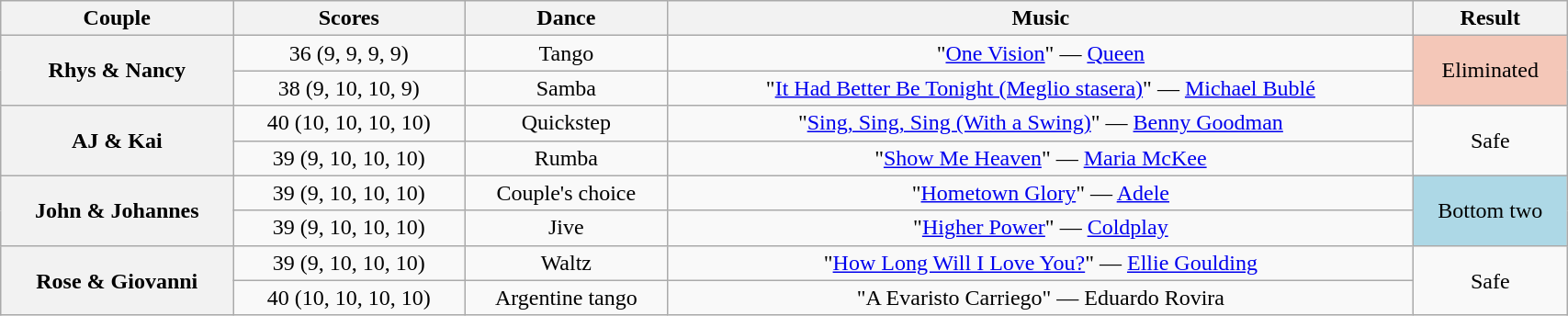<table class="wikitable sortable" style="text-align:center; width: 90%">
<tr>
<th scope="col">Couple</th>
<th scope="col">Scores</th>
<th scope="col" class="unsortable">Dance</th>
<th scope="col" class="unsortable">Music</th>
<th scope="col" class="unsortable">Result</th>
</tr>
<tr>
<th scope="row" rowspan=2>Rhys & Nancy</th>
<td>36 (9, 9, 9, 9)</td>
<td>Tango</td>
<td>"<a href='#'>One Vision</a>" — <a href='#'>Queen</a></td>
<td rowspan=2 bgcolor="f4c7b8">Eliminated</td>
</tr>
<tr>
<td>38 (9, 10, 10, 9)</td>
<td>Samba</td>
<td>"<a href='#'>It Had Better Be Tonight (Meglio stasera)</a>" — <a href='#'>Michael Bublé</a></td>
</tr>
<tr>
<th scope="row" rowspan=2>AJ & Kai</th>
<td>40 (10, 10, 10, 10)</td>
<td>Quickstep</td>
<td>"<a href='#'>Sing, Sing, Sing (With a Swing)</a>" — <a href='#'>Benny Goodman</a></td>
<td rowspan=2>Safe</td>
</tr>
<tr>
<td>39 (9, 10, 10, 10)</td>
<td>Rumba</td>
<td>"<a href='#'>Show Me Heaven</a>" — <a href='#'>Maria McKee</a></td>
</tr>
<tr>
<th scope="row" rowspan=2>John & Johannes</th>
<td>39 (9, 10, 10, 10)</td>
<td>Couple's choice</td>
<td>"<a href='#'>Hometown Glory</a>" — <a href='#'>Adele</a></td>
<td rowspan=2 bgcolor="lightblue">Bottom two</td>
</tr>
<tr>
<td>39 (9, 10, 10, 10)</td>
<td>Jive</td>
<td>"<a href='#'>Higher Power</a>" — <a href='#'>Coldplay</a></td>
</tr>
<tr>
<th scope="row" rowspan=2>Rose & Giovanni</th>
<td>39 (9, 10, 10, 10)</td>
<td>Waltz</td>
<td>"<a href='#'>How Long Will I Love You?</a>" — <a href='#'>Ellie Goulding</a></td>
<td rowspan=2>Safe</td>
</tr>
<tr>
<td>40 (10, 10, 10, 10)</td>
<td>Argentine tango</td>
<td>"A Evaristo Carriego" — Eduardo Rovira</td>
</tr>
</table>
